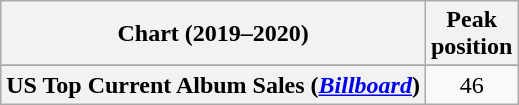<table class="wikitable sortable plainrowheaders" style="text-align:center;">
<tr>
<th scope="col">Chart (2019–2020)</th>
<th scope="col">Peak<br>position</th>
</tr>
<tr>
</tr>
<tr>
</tr>
<tr>
</tr>
<tr>
<th scope="row">US Top Current Album Sales (<em><a href='#'>Billboard</a></em>)</th>
<td>46</td>
</tr>
</table>
